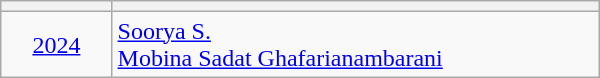<table class=wikitable style="width: 400px;">
<tr>
<th width="40"></th>
<th width="200"></th>
</tr>
<tr>
<td align=center><a href='#'>2024</a></td>
<td> <a href='#'>Soorya S.</a><br> <a href='#'>Mobina Sadat Ghafarianambarani</a></td>
</tr>
</table>
